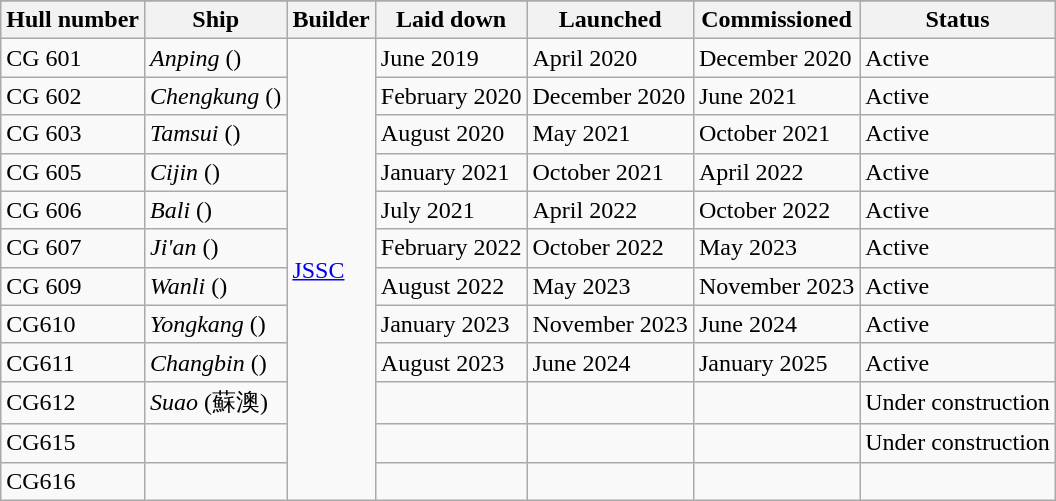<table class="wikitable">
<tr>
</tr>
<tr>
<th>Hull number</th>
<th>Ship</th>
<th>Builder</th>
<th>Laid down</th>
<th>Launched</th>
<th>Commissioned</th>
<th>Status</th>
</tr>
<tr>
<td>CG 601</td>
<td><em>Anping</em> ()</td>
<td rowspan=12><a href='#'>JSSC</a></td>
<td>June 2019</td>
<td>April 2020</td>
<td>December 2020</td>
<td>Active</td>
</tr>
<tr>
<td>CG 602</td>
<td><em>Chengkung</em> ()</td>
<td>February 2020</td>
<td>December 2020</td>
<td>June 2021</td>
<td>Active</td>
</tr>
<tr>
<td>CG 603</td>
<td><em>Tamsui</em> ()</td>
<td>August 2020</td>
<td>May 2021</td>
<td>October 2021</td>
<td>Active</td>
</tr>
<tr>
<td>CG 605</td>
<td><em>Cijin</em> ()</td>
<td>January 2021</td>
<td>October 2021</td>
<td>April 2022</td>
<td>Active</td>
</tr>
<tr>
<td>CG 606</td>
<td><em>Bali</em> ()</td>
<td>July 2021</td>
<td>April 2022</td>
<td>October 2022</td>
<td>Active</td>
</tr>
<tr>
<td>CG 607</td>
<td><em>Ji'an</em> ()</td>
<td>February 2022</td>
<td>October 2022</td>
<td>May 2023</td>
<td>Active</td>
</tr>
<tr>
<td>CG 609</td>
<td><em>Wanli</em> ()</td>
<td>August 2022</td>
<td>May 2023</td>
<td>November 2023</td>
<td>Active</td>
</tr>
<tr>
<td>CG610</td>
<td><em>Yongkang</em> ()</td>
<td>January 2023</td>
<td>November 2023</td>
<td>June 2024</td>
<td>Active</td>
</tr>
<tr>
<td>CG611</td>
<td><em>Changbin</em> ()</td>
<td>August 2023</td>
<td>June 2024</td>
<td>January 2025</td>
<td>Active</td>
</tr>
<tr>
<td>CG612</td>
<td><em>Suao</em> (蘇澳)</td>
<td></td>
<td></td>
<td></td>
<td>Under construction</td>
</tr>
<tr>
<td>CG615</td>
<td></td>
<td></td>
<td></td>
<td></td>
<td>Under construction</td>
</tr>
<tr>
<td>CG616</td>
<td></td>
<td></td>
<td></td>
<td></td>
<td></td>
</tr>
</table>
